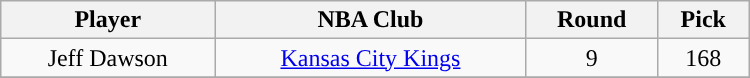<table class="wikitable" width="500">
<tr>
<th>Player</th>
<th>NBA Club</th>
<th>Round</th>
<th>Pick</th>
</tr>
<tr align="center" bgcolor="">
<td>Jeff Dawson</td>
<td><a href='#'>Kansas City Kings</a></td>
<td>9</td>
<td>168</td>
</tr>
<tr align="center" bgcolor="">
</tr>
</table>
